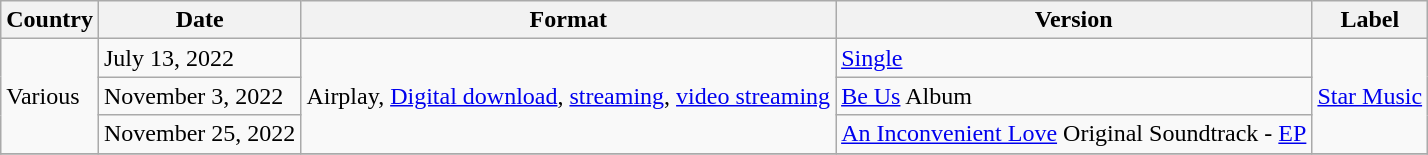<table class="wikitable">
<tr>
<th>Country</th>
<th>Date</th>
<th>Format</th>
<th>Version</th>
<th>Label</th>
</tr>
<tr>
<td rowspan="3">Various</td>
<td>July 13, 2022</td>
<td rowspan="3">Airplay, <a href='#'>Digital download</a>, <a href='#'>streaming</a>, <a href='#'>video streaming</a></td>
<td><a href='#'>Single</a></td>
<td rowspan="3"><a href='#'>Star Music</a></td>
</tr>
<tr>
<td>November 3, 2022</td>
<td><a href='#'>Be Us</a> Album</td>
</tr>
<tr>
<td>November 25, 2022</td>
<td><a href='#'>An Inconvenient Love</a> Original Soundtrack - <a href='#'>EP</a></td>
</tr>
<tr>
</tr>
</table>
